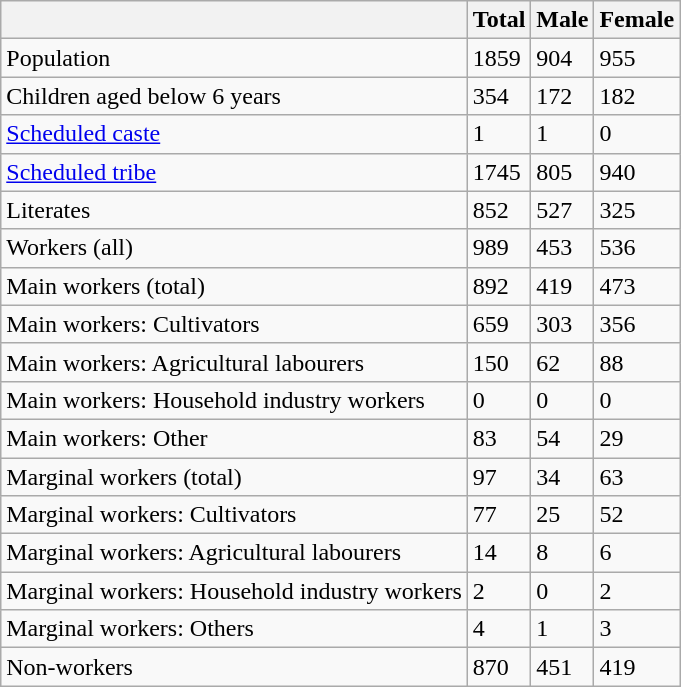<table class="wikitable sortable">
<tr>
<th></th>
<th>Total</th>
<th>Male</th>
<th>Female</th>
</tr>
<tr>
<td>Population</td>
<td>1859</td>
<td>904</td>
<td>955</td>
</tr>
<tr>
<td>Children aged below 6 years</td>
<td>354</td>
<td>172</td>
<td>182</td>
</tr>
<tr>
<td><a href='#'>Scheduled caste</a></td>
<td>1</td>
<td>1</td>
<td>0</td>
</tr>
<tr>
<td><a href='#'>Scheduled tribe</a></td>
<td>1745</td>
<td>805</td>
<td>940</td>
</tr>
<tr>
<td>Literates</td>
<td>852</td>
<td>527</td>
<td>325</td>
</tr>
<tr>
<td>Workers (all)</td>
<td>989</td>
<td>453</td>
<td>536</td>
</tr>
<tr>
<td>Main workers (total)</td>
<td>892</td>
<td>419</td>
<td>473</td>
</tr>
<tr>
<td>Main workers: Cultivators</td>
<td>659</td>
<td>303</td>
<td>356</td>
</tr>
<tr>
<td>Main workers: Agricultural labourers</td>
<td>150</td>
<td>62</td>
<td>88</td>
</tr>
<tr>
<td>Main workers: Household industry workers</td>
<td>0</td>
<td>0</td>
<td>0</td>
</tr>
<tr>
<td>Main workers: Other</td>
<td>83</td>
<td>54</td>
<td>29</td>
</tr>
<tr>
<td>Marginal workers (total)</td>
<td>97</td>
<td>34</td>
<td>63</td>
</tr>
<tr>
<td>Marginal workers: Cultivators</td>
<td>77</td>
<td>25</td>
<td>52</td>
</tr>
<tr>
<td>Marginal workers: Agricultural labourers</td>
<td>14</td>
<td>8</td>
<td>6</td>
</tr>
<tr>
<td>Marginal workers: Household industry workers</td>
<td>2</td>
<td>0</td>
<td>2</td>
</tr>
<tr>
<td>Marginal workers: Others</td>
<td>4</td>
<td>1</td>
<td>3</td>
</tr>
<tr>
<td>Non-workers</td>
<td>870</td>
<td>451</td>
<td>419</td>
</tr>
</table>
